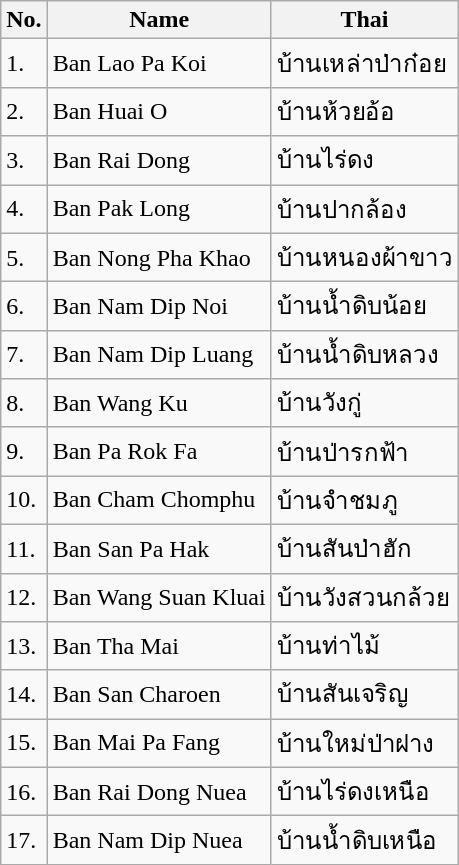<table class="wikitable sortable">
<tr>
<th>No.</th>
<th>Name</th>
<th>Thai</th>
</tr>
<tr>
<td>1.</td>
<td>Ban Lao Pa Koi</td>
<td>บ้านเหล่าป่าก๋อย</td>
</tr>
<tr>
<td>2.</td>
<td>Ban Huai O</td>
<td>บ้านห้วยอ้อ</td>
</tr>
<tr>
<td>3.</td>
<td>Ban Rai Dong</td>
<td>บ้านไร่ดง</td>
</tr>
<tr>
<td>4.</td>
<td>Ban Pak Long</td>
<td>บ้านปากล้อง</td>
</tr>
<tr>
<td>5.</td>
<td>Ban Nong Pha Khao</td>
<td>บ้านหนองผ้าขาว</td>
</tr>
<tr>
<td>6.</td>
<td>Ban Nam Dip Noi</td>
<td>บ้านน้ำดิบน้อย</td>
</tr>
<tr>
<td>7.</td>
<td>Ban Nam Dip Luang</td>
<td>บ้านน้ำดิบหลวง</td>
</tr>
<tr>
<td>8.</td>
<td>Ban Wang Ku</td>
<td>บ้านวังกู่</td>
</tr>
<tr>
<td>9.</td>
<td>Ban Pa Rok Fa</td>
<td>บ้านป่ารกฟ้า</td>
</tr>
<tr>
<td>10.</td>
<td>Ban Cham Chomphu</td>
<td>บ้านจำชมภู</td>
</tr>
<tr>
<td>11.</td>
<td>Ban San Pa Hak</td>
<td>บ้านสันป่าฮัก</td>
</tr>
<tr>
<td>12.</td>
<td>Ban Wang Suan Kluai</td>
<td>บ้านวังสวนกล้วย</td>
</tr>
<tr>
<td>13.</td>
<td>Ban Tha Mai</td>
<td>บ้านท่าไม้</td>
</tr>
<tr>
<td>14.</td>
<td>Ban San Charoen</td>
<td>บ้านสันเจริญ</td>
</tr>
<tr>
<td>15.</td>
<td>Ban Mai Pa Fang</td>
<td>บ้านใหม่ป่าฝาง</td>
</tr>
<tr>
<td>16.</td>
<td>Ban Rai Dong Nuea</td>
<td>บ้านไร่ดงเหนือ</td>
</tr>
<tr>
<td>17.</td>
<td>Ban Nam Dip Nuea</td>
<td>บ้านน้ำดิบเหนือ</td>
</tr>
</table>
